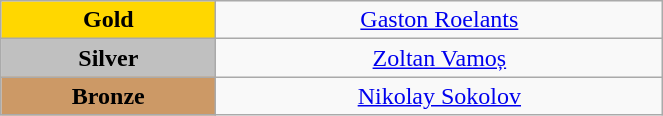<table class="wikitable" style="text-align:center; " width="35%">
<tr>
<td bgcolor="gold"><strong>Gold</strong></td>
<td><a href='#'>Gaston Roelants</a><br>  <small><em></em></small></td>
</tr>
<tr>
<td bgcolor="silver"><strong>Silver</strong></td>
<td><a href='#'>Zoltan Vamoș</a><br>  <small><em></em></small></td>
</tr>
<tr>
<td bgcolor="CC9966"><strong>Bronze</strong></td>
<td><a href='#'>Nikolay Sokolov</a><br>  <small><em></em></small></td>
</tr>
</table>
